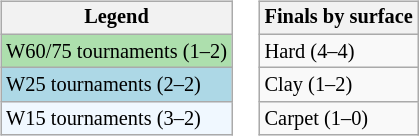<table>
<tr valign=top>
<td><br><table class=wikitable style="font-size:85%">
<tr>
<th>Legend</th>
</tr>
<tr style="background:#addfad;">
<td>W60/75 tournaments (1–2)</td>
</tr>
<tr style="background:lightblue;">
<td>W25 tournaments (2–2)</td>
</tr>
<tr style="background:#f0f8ff;">
<td>W15 tournaments (3–2)</td>
</tr>
</table>
</td>
<td><br><table class=wikitable style="font-size:85%">
<tr>
<th>Finals by surface</th>
</tr>
<tr>
<td>Hard (4–4)</td>
</tr>
<tr>
<td>Clay (1–2)</td>
</tr>
<tr>
<td>Carpet (1–0)</td>
</tr>
</table>
</td>
</tr>
</table>
